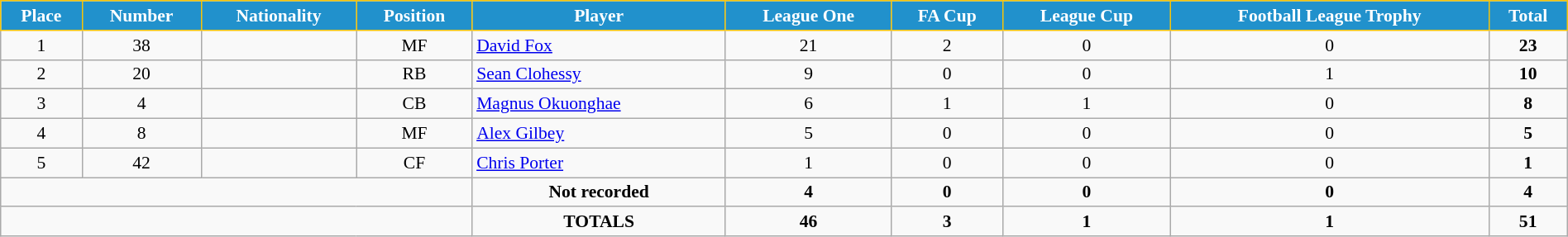<table class="wikitable" style="text-align:center; font-size:90%; width:100%;">
<tr>
<th style="background:#2191CC; color:white; border:1px solid #F7C408; text-align:center;">Place</th>
<th style="background:#2191CC; color:white; border:1px solid #F7C408; text-align:center;">Number</th>
<th style="background:#2191CC; color:white; border:1px solid #F7C408; text-align:center;">Nationality</th>
<th style="background:#2191CC; color:white; border:1px solid #F7C408; text-align:center;">Position</th>
<th style="background:#2191CC; color:white; border:1px solid #F7C408; text-align:center;">Player</th>
<th style="background:#2191CC; color:white; border:1px solid #F7C408; text-align:center;">League One</th>
<th style="background:#2191CC; color:white; border:1px solid #F7C408; text-align:center;">FA Cup</th>
<th style="background:#2191CC; color:white; border:1px solid #F7C408; text-align:center;">League Cup</th>
<th style="background:#2191CC; color:white; border:1px solid #F7C408; text-align:center;">Football League Trophy</th>
<th style="background:#2191CC; color:white; border:1px solid #F7C408; text-align:center;">Total</th>
</tr>
<tr>
<td>1</td>
<td>38</td>
<td></td>
<td>MF</td>
<td align="left"><a href='#'>David Fox</a></td>
<td>21</td>
<td>2</td>
<td>0</td>
<td>0</td>
<td><strong>23</strong></td>
</tr>
<tr>
<td>2</td>
<td>20</td>
<td></td>
<td>RB</td>
<td align="left"><a href='#'>Sean Clohessy</a></td>
<td>9</td>
<td>0</td>
<td>0</td>
<td>1</td>
<td><strong>10</strong></td>
</tr>
<tr>
<td>3</td>
<td>4</td>
<td></td>
<td>CB</td>
<td align="left"><a href='#'>Magnus Okuonghae</a></td>
<td>6</td>
<td>1</td>
<td>1</td>
<td>0</td>
<td><strong>8</strong></td>
</tr>
<tr>
<td>4</td>
<td>8</td>
<td></td>
<td>MF</td>
<td align="left"><a href='#'>Alex Gilbey</a></td>
<td>5</td>
<td>0</td>
<td>0</td>
<td>0</td>
<td><strong>5</strong></td>
</tr>
<tr>
<td>5</td>
<td>42</td>
<td></td>
<td>CF</td>
<td align="left"><a href='#'>Chris Porter</a></td>
<td>1</td>
<td>0</td>
<td>0</td>
<td>0</td>
<td><strong>1</strong></td>
</tr>
<tr>
<td colspan="4"></td>
<td><strong>Not recorded</strong></td>
<td><strong>4</strong></td>
<td><strong>0</strong></td>
<td><strong>0</strong></td>
<td><strong>0</strong></td>
<td><strong>4</strong></td>
</tr>
<tr>
<td colspan="4"></td>
<td><strong>TOTALS</strong></td>
<td><strong>46</strong></td>
<td><strong>3</strong></td>
<td><strong>1</strong></td>
<td><strong>1</strong></td>
<td><strong>51</strong></td>
</tr>
</table>
